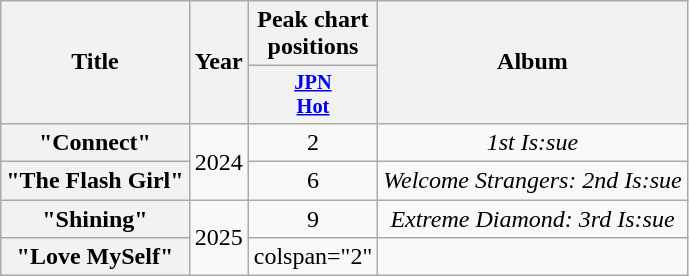<table class="wikitable plainrowheaders" style="text-align:center;">
<tr>
<th scope="col" rowspan="2">Title</th>
<th scope="col" rowspan="2">Year</th>
<th scope="col" colspan="1">Peak chart positions</th>
<th scope="col" rowspan="2">Album</th>
</tr>
<tr>
<th scope="col" style="width:2.5em;font-size:85%;"><a href='#'>JPN<br>Hot</a><br></th>
</tr>
<tr>
<th scope="row">"Connect"</th>
<td rowspan="2">2024</td>
<td>2</td>
<td><em>1st Is:sue</em> </td>
</tr>
<tr>
<th scope="row">"The Flash Girl"</th>
<td>6</td>
<td><em>Welcome Strangers: 2nd Is:sue</em> </td>
</tr>
<tr>
<th scope="row">"Shining"</th>
<td rowspan="2">2025</td>
<td>9</td>
<td><em>Extreme Diamond: 3rd Is:sue</em> </td>
</tr>
<tr>
<th scope="row">"Love MySelf"</th>
<td>colspan="2" </td>
</tr>
</table>
